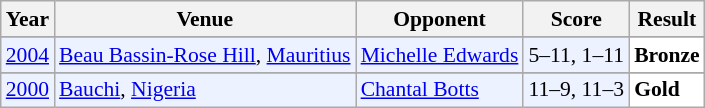<table class="sortable wikitable" style="font-size: 90%;">
<tr>
<th>Year</th>
<th>Venue</th>
<th>Opponent</th>
<th>Score</th>
<th>Result</th>
</tr>
<tr>
</tr>
<tr style="background:#ECF2FF">
<td align="center"><a href='#'>2004</a></td>
<td align="left"><a href='#'>Beau Bassin-Rose Hill</a>, <a href='#'>Mauritius</a></td>
<td align="left"> <a href='#'>Michelle Edwards</a></td>
<td align="left">5–11, 1–11</td>
<td style="text-align:left; background:white"> <strong>Bronze</strong></td>
</tr>
<tr>
</tr>
<tr style="background:#ECF2FF">
<td align="center"><a href='#'>2000</a></td>
<td align="left"><a href='#'>Bauchi</a>, <a href='#'>Nigeria</a></td>
<td align="left"> <a href='#'>Chantal Botts</a></td>
<td align="left">11–9, 11–3</td>
<td style="text-align:left; background:white"> <strong>Gold</strong></td>
</tr>
</table>
